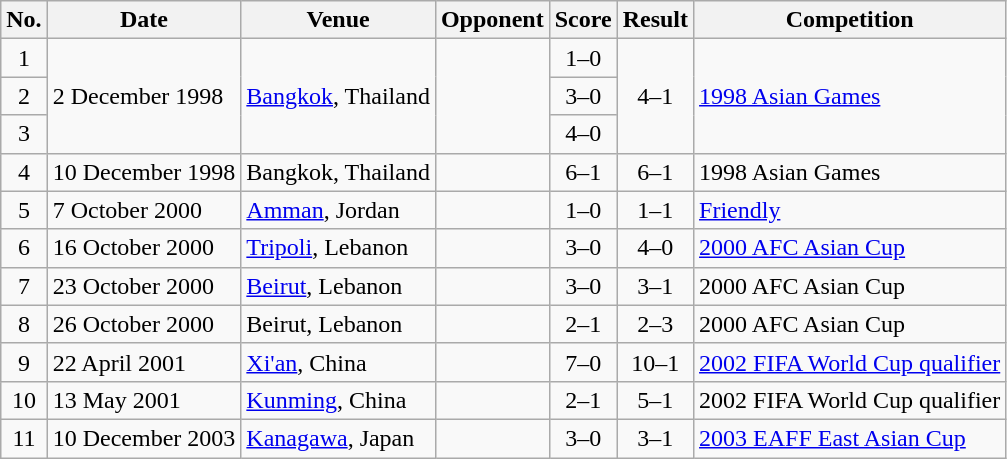<table class="wikitable sortable">
<tr>
<th scope="col">No.</th>
<th scope="col">Date</th>
<th scope="col">Venue</th>
<th scope="col">Opponent</th>
<th scope="col">Score</th>
<th scope="col">Result</th>
<th scope="col">Competition</th>
</tr>
<tr>
<td align="center">1</td>
<td rowspan="3">2 December 1998</td>
<td rowspan="3"><a href='#'>Bangkok</a>, Thailand</td>
<td rowspan="3"></td>
<td align="center">1–0</td>
<td rowspan="3" style="text-align:center">4–1</td>
<td rowspan="3"><a href='#'>1998 Asian Games</a></td>
</tr>
<tr>
<td align="center">2</td>
<td align="center">3–0</td>
</tr>
<tr>
<td align="center">3</td>
<td align="center">4–0</td>
</tr>
<tr>
<td align="center">4</td>
<td>10 December 1998</td>
<td>Bangkok, Thailand</td>
<td></td>
<td align="center">6–1</td>
<td align="center">6–1</td>
<td>1998 Asian Games</td>
</tr>
<tr>
<td align="center">5</td>
<td>7 October 2000</td>
<td><a href='#'>Amman</a>, Jordan</td>
<td></td>
<td align="center">1–0</td>
<td align="center">1–1</td>
<td><a href='#'>Friendly</a></td>
</tr>
<tr>
<td align="center">6</td>
<td>16 October 2000</td>
<td><a href='#'>Tripoli</a>, Lebanon</td>
<td></td>
<td align="center">3–0</td>
<td align="center">4–0</td>
<td><a href='#'>2000 AFC Asian Cup</a></td>
</tr>
<tr>
<td align="center">7</td>
<td>23 October 2000</td>
<td><a href='#'>Beirut</a>, Lebanon</td>
<td></td>
<td align="center">3–0</td>
<td align="center">3–1</td>
<td>2000 AFC Asian Cup</td>
</tr>
<tr>
<td align="center">8</td>
<td>26 October 2000</td>
<td>Beirut, Lebanon</td>
<td></td>
<td align="center">2–1</td>
<td align="center">2–3</td>
<td>2000 AFC Asian Cup</td>
</tr>
<tr>
<td align="center">9</td>
<td>22 April 2001</td>
<td><a href='#'>Xi'an</a>, China</td>
<td></td>
<td align="center">7–0</td>
<td align="center">10–1</td>
<td><a href='#'>2002 FIFA World Cup qualifier</a></td>
</tr>
<tr>
<td align="center">10</td>
<td>13 May 2001</td>
<td><a href='#'>Kunming</a>, China</td>
<td></td>
<td align="center">2–1</td>
<td align="center">5–1</td>
<td>2002 FIFA World Cup qualifier</td>
</tr>
<tr>
<td align="center">11</td>
<td>10 December 2003</td>
<td><a href='#'>Kanagawa</a>, Japan</td>
<td></td>
<td align="center">3–0</td>
<td align="center">3–1</td>
<td><a href='#'>2003 EAFF East Asian Cup</a></td>
</tr>
</table>
